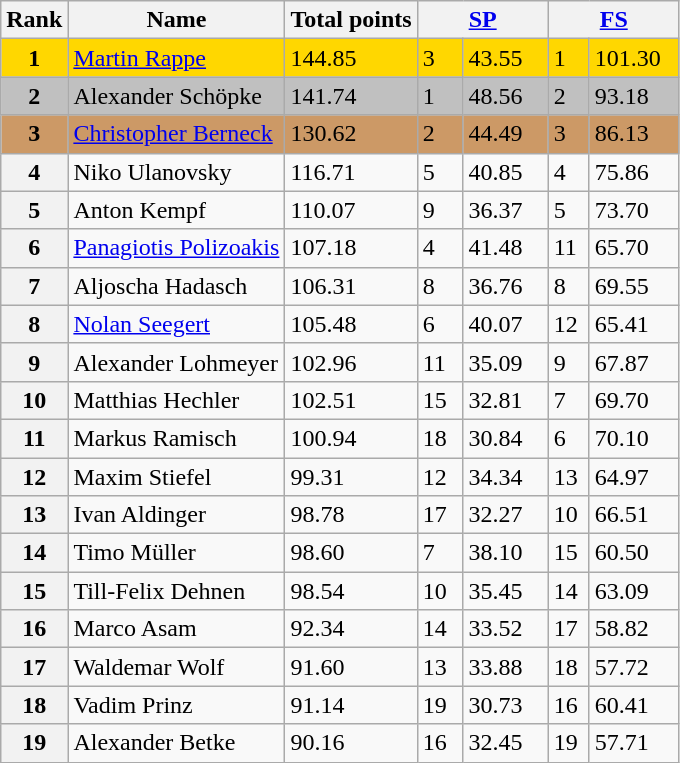<table class="wikitable sortable">
<tr>
<th>Rank</th>
<th>Name</th>
<th>Total points</th>
<th colspan="2" width="80px"><a href='#'>SP</a></th>
<th colspan="2" width="80px"><a href='#'>FS</a></th>
</tr>
<tr bgcolor="gold">
<td align="center"><strong>1</strong></td>
<td><a href='#'>Martin Rappe</a></td>
<td>144.85</td>
<td>3</td>
<td>43.55</td>
<td>1</td>
<td>101.30</td>
</tr>
<tr bgcolor="silver">
<td align="center"><strong>2</strong></td>
<td>Alexander Schöpke</td>
<td>141.74</td>
<td>1</td>
<td>48.56</td>
<td>2</td>
<td>93.18</td>
</tr>
<tr bgcolor="cc9966">
<td align="center"><strong>3</strong></td>
<td><a href='#'>Christopher Berneck</a></td>
<td>130.62</td>
<td>2</td>
<td>44.49</td>
<td>3</td>
<td>86.13</td>
</tr>
<tr>
<th>4</th>
<td>Niko Ulanovsky</td>
<td>116.71</td>
<td>5</td>
<td>40.85</td>
<td>4</td>
<td>75.86</td>
</tr>
<tr>
<th>5</th>
<td>Anton Kempf</td>
<td>110.07</td>
<td>9</td>
<td>36.37</td>
<td>5</td>
<td>73.70</td>
</tr>
<tr>
<th>6</th>
<td><a href='#'>Panagiotis Polizoakis</a></td>
<td>107.18</td>
<td>4</td>
<td>41.48</td>
<td>11</td>
<td>65.70</td>
</tr>
<tr>
<th>7</th>
<td>Aljoscha Hadasch</td>
<td>106.31</td>
<td>8</td>
<td>36.76</td>
<td>8</td>
<td>69.55</td>
</tr>
<tr>
<th>8</th>
<td><a href='#'>Nolan Seegert</a></td>
<td>105.48</td>
<td>6</td>
<td>40.07</td>
<td>12</td>
<td>65.41</td>
</tr>
<tr>
<th>9</th>
<td>Alexander Lohmeyer</td>
<td>102.96</td>
<td>11</td>
<td>35.09</td>
<td>9</td>
<td>67.87</td>
</tr>
<tr>
<th>10</th>
<td>Matthias Hechler</td>
<td>102.51</td>
<td>15</td>
<td>32.81</td>
<td>7</td>
<td>69.70</td>
</tr>
<tr>
<th>11</th>
<td>Markus Ramisch</td>
<td>100.94</td>
<td>18</td>
<td>30.84</td>
<td>6</td>
<td>70.10</td>
</tr>
<tr>
<th>12</th>
<td>Maxim Stiefel</td>
<td>99.31</td>
<td>12</td>
<td>34.34</td>
<td>13</td>
<td>64.97</td>
</tr>
<tr>
<th>13</th>
<td>Ivan Aldinger</td>
<td>98.78</td>
<td>17</td>
<td>32.27</td>
<td>10</td>
<td>66.51</td>
</tr>
<tr>
<th>14</th>
<td>Timo Müller</td>
<td>98.60</td>
<td>7</td>
<td>38.10</td>
<td>15</td>
<td>60.50</td>
</tr>
<tr>
<th>15</th>
<td>Till-Felix Dehnen</td>
<td>98.54</td>
<td>10</td>
<td>35.45</td>
<td>14</td>
<td>63.09</td>
</tr>
<tr>
<th>16</th>
<td>Marco Asam</td>
<td>92.34</td>
<td>14</td>
<td>33.52</td>
<td>17</td>
<td>58.82</td>
</tr>
<tr>
<th>17</th>
<td>Waldemar Wolf</td>
<td>91.60</td>
<td>13</td>
<td>33.88</td>
<td>18</td>
<td>57.72</td>
</tr>
<tr>
<th>18</th>
<td>Vadim Prinz</td>
<td>91.14</td>
<td>19</td>
<td>30.73</td>
<td>16</td>
<td>60.41</td>
</tr>
<tr>
<th>19</th>
<td>Alexander Betke</td>
<td>90.16</td>
<td>16</td>
<td>32.45</td>
<td>19</td>
<td>57.71</td>
</tr>
</table>
